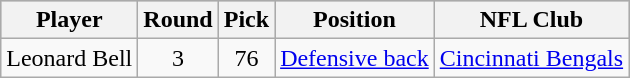<table class="wikitable" style="text-align:center;">
<tr style="background:#C0C0C0;">
<th>Player</th>
<th>Round</th>
<th>Pick</th>
<th>Position</th>
<th>NFL Club</th>
</tr>
<tr>
<td>Leonard Bell</td>
<td>3</td>
<td>76</td>
<td><a href='#'>Defensive back</a></td>
<td><a href='#'>Cincinnati Bengals</a></td>
</tr>
</table>
